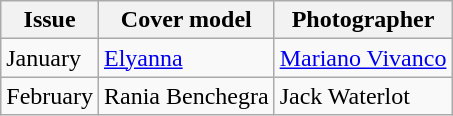<table class="sortable wikitable">
<tr>
<th>Issue</th>
<th>Cover model</th>
<th>Photographer</th>
</tr>
<tr>
<td>January</td>
<td><a href='#'>Elyanna</a></td>
<td><a href='#'>Mariano Vivanco</a></td>
</tr>
<tr>
<td>February</td>
<td>Rania Benchegra</td>
<td>Jack Waterlot</td>
</tr>
</table>
